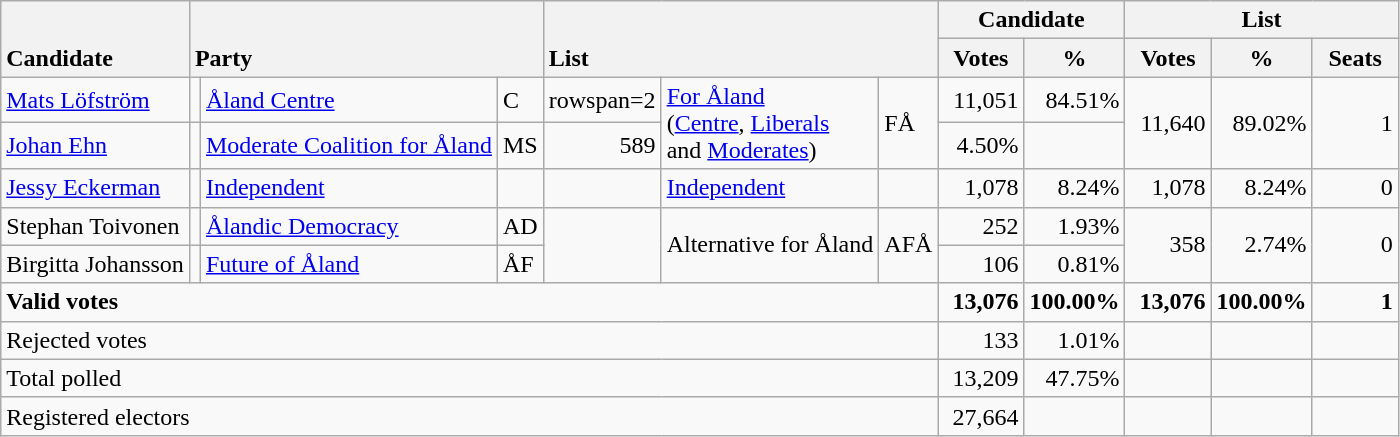<table class="wikitable" border="1" style="text-align:right;">
<tr>
<th ! style="text-align:left;" valign=bottom rowspan=2>Candidate</th>
<th style="text-align:left;" valign=bottom rowspan=2 colspan=3>Party</th>
<th style="text-align:left;" valign=bottom rowspan=2 colspan=3>List</th>
<th colspan=2>Candidate</th>
<th colspan=3>List</th>
</tr>
<tr>
<th align=center valign=bottom width="50">Votes</th>
<th align=center valign=bottom width="50">%</th>
<th align=center valign=bottom width="50">Votes</th>
<th align=center valign=bottom width="50">%</th>
<th align=center valign=bottom width="50">Seats</th>
</tr>
<tr>
<td align=left><a href='#'>Mats Löfström</a></td>
<td></td>
<td align=left><a href='#'>Åland Centre</a></td>
<td align=left>C</td>
<td>rowspan=2 </td>
<td rowspan=2 align=left><a href='#'>For Åland</a><br>(<a href='#'>Centre</a>, <a href='#'>Liberals</a><br>and <a href='#'>Moderates</a>)</td>
<td rowspan=2 align=left>FÅ</td>
<td>11,051</td>
<td>84.51%</td>
<td rowspan=2>11,640</td>
<td rowspan=2>89.02%</td>
<td rowspan=2>1</td>
</tr>
<tr>
<td align=left><a href='#'>Johan Ehn</a></td>
<td></td>
<td align=left><a href='#'>Moderate Coalition for Åland</a></td>
<td align=left>MS</td>
<td>589</td>
<td>4.50%</td>
</tr>
<tr>
<td align=left><a href='#'>Jessy Eckerman</a></td>
<td></td>
<td align=left><a href='#'>Independent</a></td>
<td></td>
<td></td>
<td align=left><a href='#'>Independent</a></td>
<td align=left></td>
<td>1,078</td>
<td>8.24%</td>
<td>1,078</td>
<td>8.24%</td>
<td>0</td>
</tr>
<tr>
<td align=left>Stephan Toivonen</td>
<td></td>
<td align=left><a href='#'>Ålandic Democracy</a></td>
<td align=left>AD</td>
<td rowspan=2></td>
<td rowspan=2 align=left>Alternative for Åland</td>
<td rowspan=2 align=left>AFÅ</td>
<td>252</td>
<td>1.93%</td>
<td rowspan=2>358</td>
<td rowspan=2>2.74%</td>
<td rowspan=2>0</td>
</tr>
<tr>
<td align=left>Birgitta Johansson</td>
<td></td>
<td align=left><a href='#'>Future of Åland</a></td>
<td align=left>ÅF</td>
<td>106</td>
<td>0.81%</td>
</tr>
<tr style="font-weight:bold">
<td align=left colspan=7>Valid votes</td>
<td>13,076</td>
<td>100.00%</td>
<td>13,076</td>
<td>100.00%</td>
<td>1</td>
</tr>
<tr>
<td align=left colspan=7>Rejected votes</td>
<td>133</td>
<td>1.01%</td>
<td></td>
<td></td>
<td></td>
</tr>
<tr>
<td align=left colspan=7>Total polled</td>
<td>13,209</td>
<td>47.75%</td>
<td></td>
<td></td>
<td></td>
</tr>
<tr>
<td align=left colspan=7>Registered electors</td>
<td>27,664</td>
<td></td>
<td></td>
<td></td>
<td></td>
</tr>
</table>
